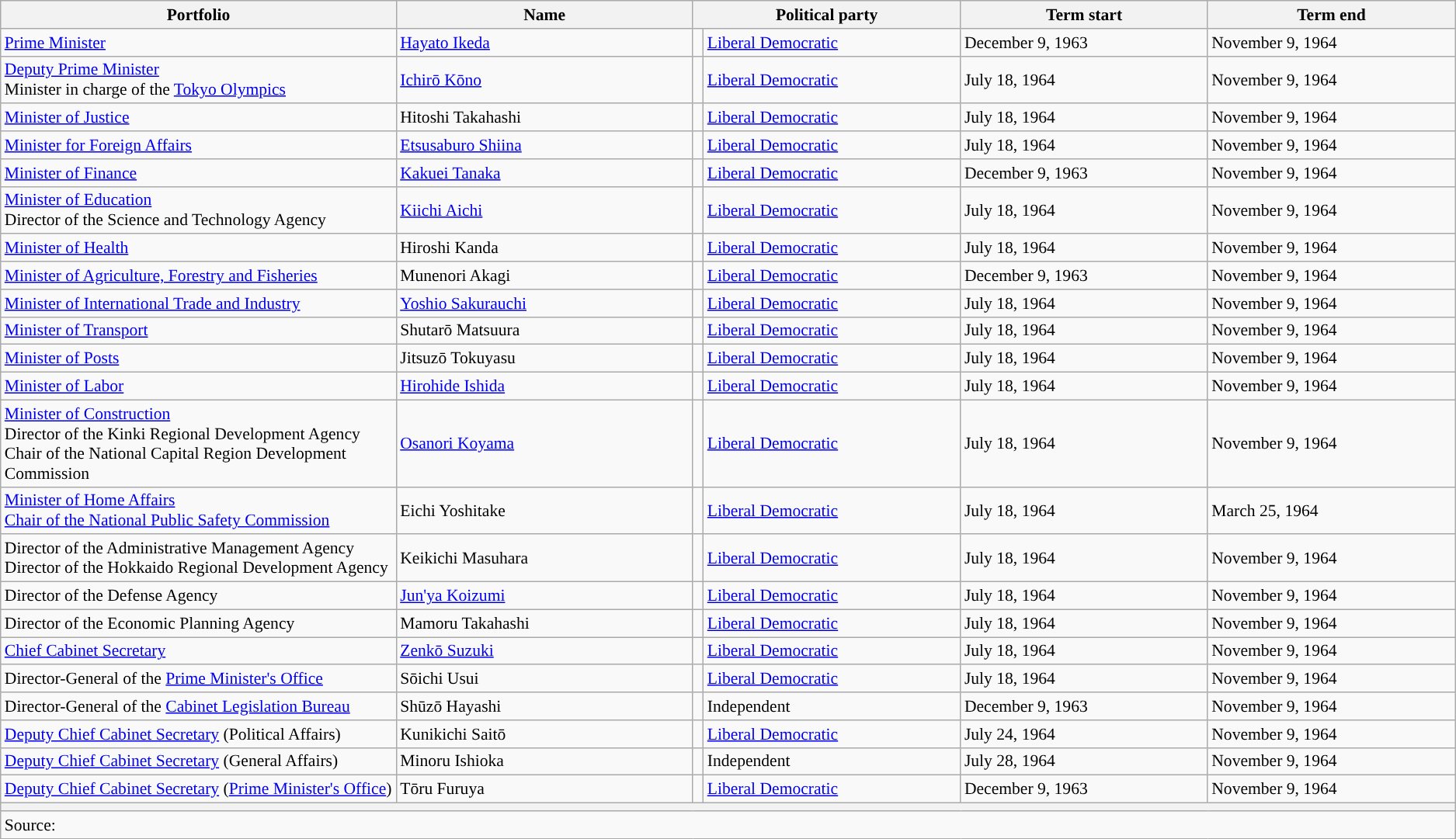<table class="wikitable unsortable" style="font-size: 90%;">
<tr>
<th width="20%" scope="col">Portfolio</th>
<th width="15%" scope="col">Name</th>
<th colspan="2" width="13.5%" scope="col">Political party</th>
<th width="12.5%" scope="col">Term start</th>
<th width="12.5%" scope="col">Term end</th>
</tr>
<tr>
<td style="text-align: left;"><a href='#'>Prime Minister</a></td>
<td><a href='#'>Hayato Ikeda</a></td>
<td width="0.5%" style="background:"></td>
<td><a href='#'>Liberal Democratic</a></td>
<td>December 9, 1963</td>
<td>November 9, 1964</td>
</tr>
<tr>
<td><a href='#'>Deputy Prime Minister</a><br>Minister in charge of the <a href='#'>Tokyo Olympics</a></td>
<td><a href='#'>Ichirō Kōno</a></td>
<td style="color:inherit;background:"></td>
<td><a href='#'>Liberal Democratic</a></td>
<td>July 18, 1964</td>
<td>November 9, 1964</td>
</tr>
<tr>
<td><a href='#'>Minister of Justice</a></td>
<td>Hitoshi Takahashi</td>
<td style="color:inherit;background:"></td>
<td><a href='#'>Liberal Democratic</a></td>
<td>July 18, 1964</td>
<td>November 9, 1964</td>
</tr>
<tr>
<td><a href='#'>Minister for Foreign Affairs</a></td>
<td><a href='#'>Etsusaburo Shiina</a></td>
<td style="color:inherit;background:"></td>
<td><a href='#'>Liberal Democratic</a></td>
<td>July 18, 1964</td>
<td>November 9, 1964</td>
</tr>
<tr>
<td><a href='#'>Minister of Finance</a></td>
<td><a href='#'>Kakuei Tanaka</a></td>
<td style="color:inherit;background:"></td>
<td><a href='#'>Liberal Democratic</a></td>
<td>December 9, 1963</td>
<td>November 9, 1964</td>
</tr>
<tr>
<td><a href='#'>Minister of Education</a><br>Director of the Science and Technology Agency</td>
<td><a href='#'>Kiichi Aichi</a></td>
<td style="color:inherit;background:"></td>
<td><a href='#'>Liberal Democratic</a></td>
<td>July 18, 1964</td>
<td>November 9, 1964</td>
</tr>
<tr>
<td><a href='#'>Minister of Health</a></td>
<td>Hiroshi Kanda</td>
<td style="color:inherit;background:"></td>
<td><a href='#'>Liberal Democratic</a></td>
<td>July 18, 1964</td>
<td>November 9, 1964</td>
</tr>
<tr>
<td><a href='#'>Minister of Agriculture, Forestry and Fisheries</a></td>
<td>Munenori Akagi</td>
<td style="color:inherit;background:"></td>
<td><a href='#'>Liberal Democratic</a></td>
<td>December 9, 1963</td>
<td>November 9, 1964</td>
</tr>
<tr>
<td><a href='#'>Minister of International Trade and Industry</a></td>
<td><a href='#'>Yoshio Sakurauchi</a></td>
<td style="color:inherit;background:"></td>
<td><a href='#'>Liberal Democratic</a></td>
<td>July 18, 1964</td>
<td>November 9, 1964</td>
</tr>
<tr>
<td><a href='#'>Minister of Transport</a></td>
<td>Shutarō Matsuura</td>
<td style="color:inherit;background:"></td>
<td><a href='#'>Liberal Democratic</a></td>
<td>July 18, 1964</td>
<td>November 9, 1964</td>
</tr>
<tr>
<td><a href='#'>Minister of Posts</a></td>
<td>Jitsuzō Tokuyasu</td>
<td style="color:inherit;background:"></td>
<td><a href='#'>Liberal Democratic</a></td>
<td>July 18, 1964</td>
<td>November 9, 1964</td>
</tr>
<tr>
<td><a href='#'>Minister of Labor</a></td>
<td><a href='#'>Hirohide Ishida</a></td>
<td style="color:inherit;background:"></td>
<td><a href='#'>Liberal Democratic</a></td>
<td>July 18, 1964</td>
<td>November 9, 1964</td>
</tr>
<tr>
<td><a href='#'>Minister of Construction</a><br>Director of the Kinki Regional Development Agency<br>Chair of the National Capital Region Development Commission</td>
<td><a href='#'>Osanori Koyama</a></td>
<td style="color:inherit;background:"></td>
<td><a href='#'>Liberal Democratic</a></td>
<td>July 18, 1964</td>
<td>November 9, 1964</td>
</tr>
<tr>
<td><a href='#'>Minister of Home Affairs</a><br><a href='#'>Chair of the National Public Safety Commission</a></td>
<td>Eichi Yoshitake</td>
<td style="color:inherit;background:"></td>
<td><a href='#'>Liberal Democratic</a></td>
<td>July 18, 1964</td>
<td>March 25, 1964</td>
</tr>
<tr>
<td>Director of the Administrative Management Agency<br>Director of the Hokkaido Regional Development Agency</td>
<td>Keikichi Masuhara</td>
<td style="color:inherit;background:"></td>
<td><a href='#'>Liberal Democratic</a></td>
<td>July 18, 1964</td>
<td>November 9, 1964</td>
</tr>
<tr>
<td>Director of the Defense Agency</td>
<td><a href='#'>Jun'ya Koizumi</a></td>
<td style="color:inherit;background:"></td>
<td><a href='#'>Liberal Democratic</a></td>
<td>July 18, 1964</td>
<td>November 9, 1964</td>
</tr>
<tr>
<td>Director of the Economic Planning Agency</td>
<td>Mamoru Takahashi</td>
<td style="color:inherit;background:"></td>
<td><a href='#'>Liberal Democratic</a></td>
<td>July 18, 1964</td>
<td>November 9, 1964</td>
</tr>
<tr>
<td><a href='#'>Chief Cabinet Secretary</a></td>
<td><a href='#'>Zenkō Suzuki</a></td>
<td style="color:inherit;background:"></td>
<td><a href='#'>Liberal Democratic</a></td>
<td>July 18, 1964</td>
<td>November 9, 1964</td>
</tr>
<tr>
<td>Director-General of the <a href='#'>Prime Minister's Office</a></td>
<td>Sōichi Usui</td>
<td style="color:inherit;background:"></td>
<td><a href='#'>Liberal Democratic</a></td>
<td>July 18, 1964</td>
<td>November 9, 1964</td>
</tr>
<tr>
<td>Director-General of the <a href='#'>Cabinet Legislation Bureau</a></td>
<td>Shūzō Hayashi</td>
<td style="color:inherit;background:"></td>
<td>Independent</td>
<td>December 9, 1963</td>
<td>November 9, 1964</td>
</tr>
<tr>
<td><a href='#'>Deputy Chief Cabinet Secretary</a> (Political Affairs)</td>
<td>Kunikichi Saitō</td>
<td style="color:inherit;background:"></td>
<td><a href='#'>Liberal Democratic</a></td>
<td>July 24, 1964</td>
<td>November 9, 1964</td>
</tr>
<tr>
<td><a href='#'>Deputy Chief Cabinet Secretary</a> (General Affairs)</td>
<td>Minoru Ishioka</td>
<td style="color:inherit;background:"></td>
<td>Independent</td>
<td>July 28, 1964</td>
<td>November 9, 1964</td>
</tr>
<tr>
<td><a href='#'>Deputy Chief Cabinet Secretary</a> (<a href='#'>Prime Minister's Office</a>)</td>
<td>Tōru Furuya</td>
<td style="color:inherit;background:"></td>
<td><a href='#'>Liberal Democratic</a></td>
<td>December 9, 1963</td>
<td>November 9, 1964</td>
</tr>
<tr>
<th colspan="6"></th>
</tr>
<tr>
<td colspan="6">Source:</td>
</tr>
</table>
